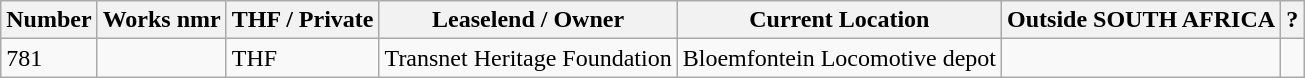<table class="wikitable">
<tr t>
<th>Number</th>
<th>Works nmr</th>
<th>THF / Private</th>
<th>Leaselend / Owner</th>
<th>Current Location</th>
<th>Outside SOUTH AFRICA</th>
<th>?</th>
</tr>
<tr>
<td>781</td>
<td></td>
<td>THF</td>
<td>Transnet Heritage Foundation</td>
<td>Bloemfontein Locomotive depot</td>
<td></td>
<td></td>
</tr>
</table>
